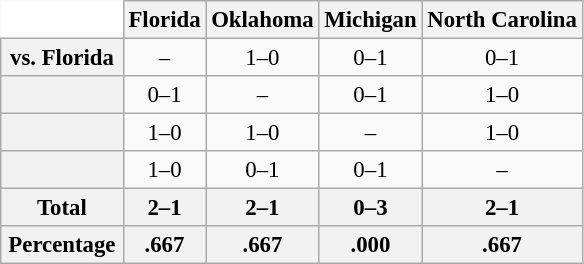<table class="wikitable" style="font-size:95%; text-align:center;">
<tr>
<th colspan=1 style="background:white; border-top-style:hidden; border-left-style:hidden;" width=75></th>
<th style=>Florida</th>
<th style=>Oklahoma</th>
<th style=>Michigan</th>
<th style=>North Carolina</th>
</tr>
<tr style="text-align:center;">
<th>vs. Florida</th>
<td>–</td>
<td>1–0</td>
<td>0–1</td>
<td>0–1</td>
</tr>
<tr style="text-align:center;">
<th></th>
<td>0–1</td>
<td>–</td>
<td>0–1</td>
<td>1–0</td>
</tr>
<tr style="text-align:center;">
<th></th>
<td>1–0</td>
<td>1–0</td>
<td>–</td>
<td>1–0</td>
</tr>
<tr style="text-align:center;">
<th></th>
<td>1–0</td>
<td>0–1</td>
<td>0–1</td>
<td>–</td>
</tr>
<tr style="text-align:center;">
<th>Total</th>
<th>2–1</th>
<th>2–1</th>
<th>0–3</th>
<th>2–1</th>
</tr>
<tr style="text-align:center;">
<th>Percentage</th>
<th>.667</th>
<th>.667</th>
<th>.000</th>
<th>.667</th>
</tr>
</table>
